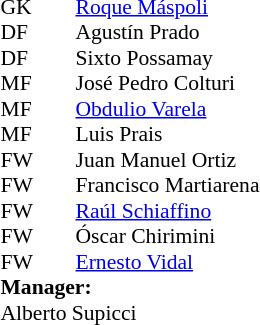<table style="font-size:90%; margin:0.2em auto;" cellspacing="0" cellpadding="0">
<tr>
<th width="25"></th>
<th width="25"></th>
</tr>
<tr>
<td>GK</td>
<td></td>
<td> <a href='#'>Roque Máspoli</a></td>
</tr>
<tr>
<td>DF</td>
<td></td>
<td> Agustín Prado</td>
</tr>
<tr>
<td>DF</td>
<td></td>
<td> Sixto Possamay</td>
</tr>
<tr>
<td>MF</td>
<td></td>
<td> José Pedro Colturi</td>
</tr>
<tr>
<td>MF</td>
<td></td>
<td> <a href='#'>Obdulio Varela</a></td>
</tr>
<tr>
<td>MF</td>
<td></td>
<td> Luis Prais</td>
</tr>
<tr>
<td>FW</td>
<td></td>
<td> Juan Manuel Ortiz</td>
</tr>
<tr>
<td>FW</td>
<td></td>
<td> Francisco Martiarena</td>
</tr>
<tr>
<td>FW</td>
<td></td>
<td> <a href='#'>Raúl Schiaffino</a></td>
</tr>
<tr>
<td>FW</td>
<td></td>
<td> Óscar Chirimini</td>
</tr>
<tr>
<td>FW</td>
<td></td>
<td> <a href='#'>Ernesto Vidal</a></td>
</tr>
<tr>
<td colspan=3><strong>Manager:</strong></td>
</tr>
<tr>
<td colspan=4> Alberto Supicci</td>
</tr>
</table>
